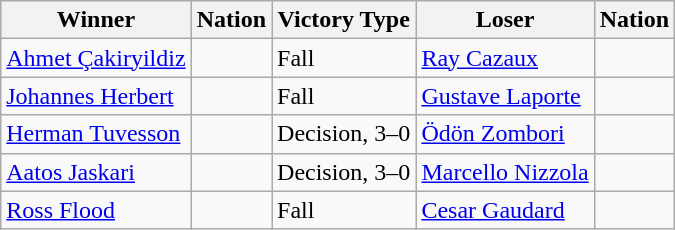<table class="wikitable sortable" style="text-align:left;">
<tr>
<th>Winner</th>
<th>Nation</th>
<th>Victory Type</th>
<th>Loser</th>
<th>Nation</th>
</tr>
<tr>
<td><a href='#'>Ahmet Çakiryildiz</a></td>
<td></td>
<td>Fall</td>
<td><a href='#'>Ray Cazaux</a></td>
<td></td>
</tr>
<tr>
<td><a href='#'>Johannes Herbert</a></td>
<td></td>
<td>Fall</td>
<td><a href='#'>Gustave Laporte</a></td>
<td></td>
</tr>
<tr>
<td><a href='#'>Herman Tuvesson</a></td>
<td></td>
<td>Decision, 3–0</td>
<td><a href='#'>Ödön Zombori</a></td>
<td></td>
</tr>
<tr>
<td><a href='#'>Aatos Jaskari</a></td>
<td></td>
<td>Decision, 3–0</td>
<td><a href='#'>Marcello Nizzola</a></td>
<td></td>
</tr>
<tr>
<td><a href='#'>Ross Flood</a></td>
<td></td>
<td>Fall</td>
<td><a href='#'>Cesar Gaudard</a></td>
<td></td>
</tr>
</table>
